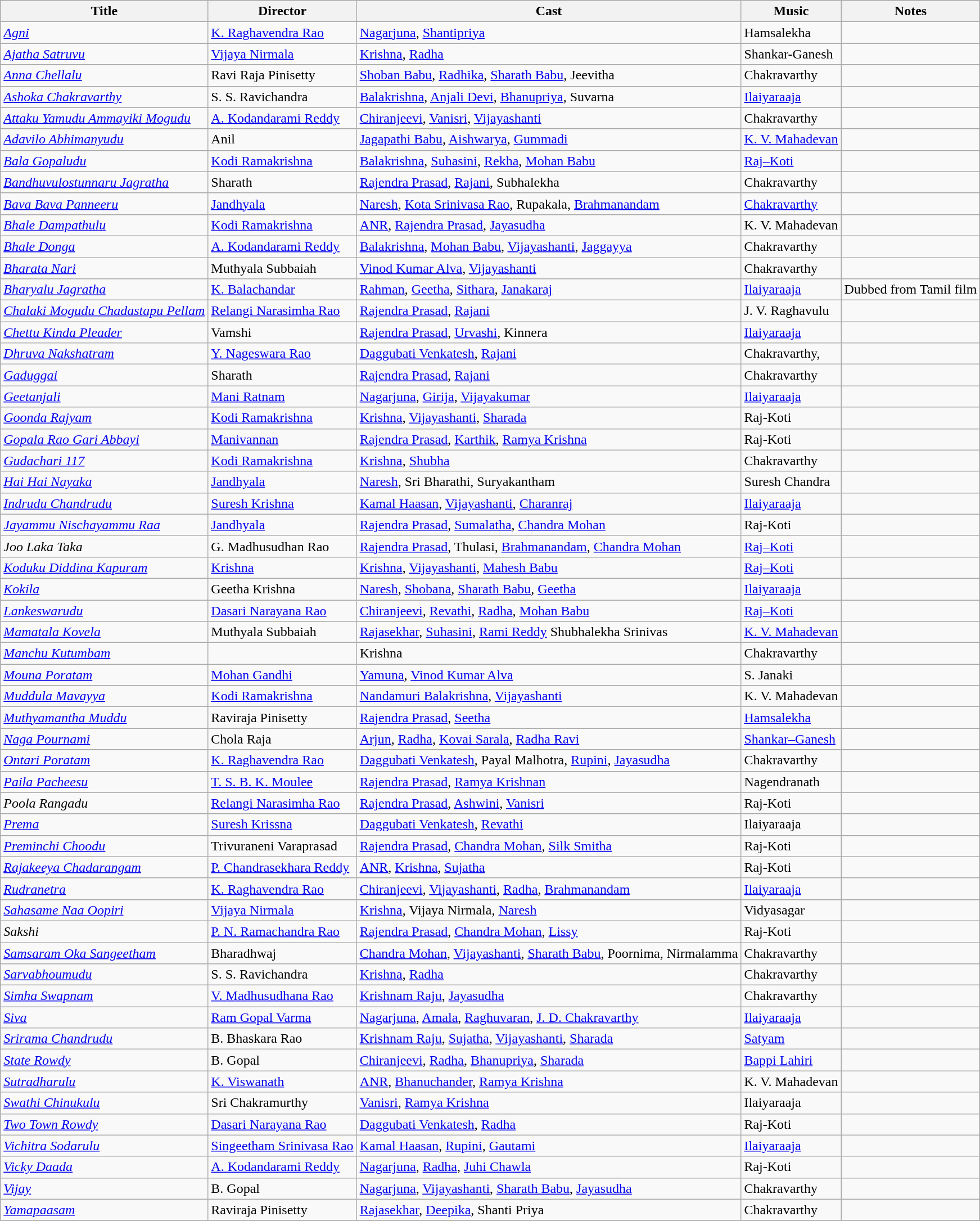<table class="wikitable">
<tr>
<th>Title</th>
<th>Director</th>
<th>Cast</th>
<th>Music</th>
<th>Notes</th>
</tr>
<tr>
<td><em><a href='#'>Agni</a></em></td>
<td><a href='#'>K. Raghavendra Rao</a></td>
<td><a href='#'>Nagarjuna</a>, <a href='#'>Shantipriya</a></td>
<td>Hamsalekha</td>
<td></td>
</tr>
<tr>
<td><em><a href='#'>Ajatha Satruvu</a></em></td>
<td><a href='#'>Vijaya Nirmala</a></td>
<td><a href='#'>Krishna</a>, <a href='#'>Radha</a></td>
<td>Shankar-Ganesh</td>
<td></td>
</tr>
<tr>
<td><em><a href='#'>Anna Chellalu</a></em></td>
<td>Ravi Raja Pinisetty</td>
<td><a href='#'>Shoban Babu</a>, <a href='#'>Radhika</a>, <a href='#'>Sharath Babu</a>, Jeevitha</td>
<td>Chakravarthy</td>
<td></td>
</tr>
<tr>
<td><em><a href='#'>Ashoka Chakravarthy</a></em></td>
<td>S. S. Ravichandra</td>
<td><a href='#'>Balakrishna</a>, <a href='#'>Anjali Devi</a>, <a href='#'>Bhanupriya</a>, Suvarna</td>
<td><a href='#'>Ilaiyaraaja</a></td>
<td></td>
</tr>
<tr>
<td><em><a href='#'>Attaku Yamudu Ammayiki Mogudu</a></em></td>
<td><a href='#'>A. Kodandarami Reddy</a></td>
<td><a href='#'>Chiranjeevi</a>, <a href='#'>Vanisri</a>, <a href='#'>Vijayashanti</a></td>
<td>Chakravarthy</td>
<td></td>
</tr>
<tr>
<td><em><a href='#'>Adavilo Abhimanyudu</a></em></td>
<td>Anil</td>
<td><a href='#'>Jagapathi Babu</a>, <a href='#'>Aishwarya</a>, <a href='#'>Gummadi</a></td>
<td><a href='#'>K. V. Mahadevan</a></td>
<td></td>
</tr>
<tr>
<td><em><a href='#'>Bala Gopaludu</a></em></td>
<td><a href='#'>Kodi Ramakrishna</a></td>
<td><a href='#'>Balakrishna</a>, <a href='#'>Suhasini</a>, <a href='#'>Rekha</a>, <a href='#'>Mohan Babu</a></td>
<td><a href='#'>Raj–Koti</a></td>
<td></td>
</tr>
<tr>
<td><em><a href='#'>Bandhuvulostunnaru Jagratha</a></em></td>
<td>Sharath</td>
<td><a href='#'>Rajendra Prasad</a>, <a href='#'>Rajani</a>, Subhalekha</td>
<td>Chakravarthy</td>
<td></td>
</tr>
<tr>
<td><em><a href='#'>Bava Bava Panneeru</a></em></td>
<td><a href='#'>Jandhyala</a></td>
<td><a href='#'>Naresh</a>, <a href='#'>Kota Srinivasa Rao</a>, Rupakala, <a href='#'>Brahmanandam</a></td>
<td><a href='#'>Chakravarthy</a></td>
<td></td>
</tr>
<tr>
<td><em><a href='#'>Bhale Dampathulu</a></em></td>
<td><a href='#'>Kodi Ramakrishna</a></td>
<td><a href='#'>ANR</a>, <a href='#'>Rajendra Prasad</a>, <a href='#'>Jayasudha</a></td>
<td>K. V. Mahadevan</td>
<td></td>
</tr>
<tr>
<td><em><a href='#'>Bhale Donga</a></em></td>
<td><a href='#'>A. Kodandarami Reddy</a></td>
<td><a href='#'>Balakrishna</a>, <a href='#'>Mohan Babu</a>, <a href='#'>Vijayashanti</a>, <a href='#'>Jaggayya</a></td>
<td>Chakravarthy</td>
<td></td>
</tr>
<tr>
<td><em><a href='#'>Bharata Nari</a></em></td>
<td>Muthyala Subbaiah</td>
<td><a href='#'>Vinod Kumar Alva</a>, <a href='#'>Vijayashanti</a></td>
<td>Chakravarthy</td>
<td></td>
</tr>
<tr>
<td><em><a href='#'>Bharyalu Jagratha</a></em></td>
<td><a href='#'>K. Balachandar</a></td>
<td><a href='#'>Rahman</a>, <a href='#'>Geetha</a>, <a href='#'>Sithara</a>, <a href='#'>Janakaraj</a></td>
<td><a href='#'>Ilaiyaraaja</a></td>
<td>Dubbed from Tamil film</td>
</tr>
<tr>
<td><em><a href='#'>Chalaki Mogudu Chadastapu Pellam</a></em></td>
<td><a href='#'>Relangi Narasimha Rao</a></td>
<td><a href='#'>Rajendra Prasad</a>, <a href='#'>Rajani</a></td>
<td>J. V. Raghavulu</td>
<td></td>
</tr>
<tr>
<td><em><a href='#'>Chettu Kinda Pleader</a> </em></td>
<td>Vamshi</td>
<td><a href='#'>Rajendra Prasad</a>, <a href='#'>Urvashi</a>, Kinnera</td>
<td><a href='#'>Ilaiyaraaja</a></td>
<td></td>
</tr>
<tr>
<td><em><a href='#'>Dhruva Nakshatram</a></em></td>
<td><a href='#'>Y. Nageswara Rao</a></td>
<td><a href='#'>Daggubati Venkatesh</a>, <a href='#'>Rajani</a></td>
<td>Chakravarthy,</td>
<td></td>
</tr>
<tr>
<td><em><a href='#'>Gaduggai</a></em></td>
<td>Sharath</td>
<td><a href='#'>Rajendra Prasad</a>, <a href='#'>Rajani</a></td>
<td>Chakravarthy</td>
<td></td>
</tr>
<tr>
<td><em><a href='#'>Geetanjali</a></em></td>
<td><a href='#'>Mani Ratnam</a></td>
<td><a href='#'>Nagarjuna</a>, <a href='#'>Girija</a>, <a href='#'>Vijayakumar</a></td>
<td><a href='#'>Ilaiyaraaja</a></td>
<td></td>
</tr>
<tr>
<td><em><a href='#'>Goonda Rajyam</a></em></td>
<td><a href='#'>Kodi Ramakrishna</a></td>
<td><a href='#'>Krishna</a>, <a href='#'>Vijayashanti</a>, <a href='#'>Sharada</a></td>
<td>Raj-Koti</td>
<td></td>
</tr>
<tr>
<td><em><a href='#'>Gopala Rao Gari Abbayi</a></em></td>
<td><a href='#'>Manivannan</a></td>
<td><a href='#'>Rajendra Prasad</a>, <a href='#'>Karthik</a>, <a href='#'>Ramya Krishna</a></td>
<td>Raj-Koti</td>
<td></td>
</tr>
<tr>
<td><em><a href='#'>Gudachari 117</a></em></td>
<td><a href='#'>Kodi Ramakrishna</a></td>
<td><a href='#'>Krishna</a>, <a href='#'>Shubha</a></td>
<td>Chakravarthy</td>
<td></td>
</tr>
<tr>
<td><em><a href='#'>Hai Hai Nayaka</a></em></td>
<td><a href='#'>Jandhyala</a></td>
<td><a href='#'>Naresh</a>, Sri Bharathi, Suryakantham</td>
<td>Suresh Chandra</td>
<td></td>
</tr>
<tr>
<td><em><a href='#'>Indrudu Chandrudu</a></em></td>
<td><a href='#'>Suresh Krishna</a></td>
<td><a href='#'>Kamal Haasan</a>, <a href='#'>Vijayashanti</a>, <a href='#'>Charanraj</a></td>
<td><a href='#'>Ilaiyaraaja</a></td>
<td></td>
</tr>
<tr>
<td><em><a href='#'>Jayammu Nischayammu Raa</a></em></td>
<td><a href='#'>Jandhyala</a></td>
<td><a href='#'>Rajendra Prasad</a>, <a href='#'>Sumalatha</a>, <a href='#'>Chandra Mohan</a></td>
<td>Raj-Koti</td>
<td></td>
</tr>
<tr>
<td><em>Joo Laka Taka </em></td>
<td>G. Madhusudhan Rao</td>
<td><a href='#'>Rajendra Prasad</a>, Thulasi, <a href='#'>Brahmanandam</a>, <a href='#'>Chandra Mohan</a></td>
<td><a href='#'>Raj–Koti</a></td>
<td></td>
</tr>
<tr>
<td><em><a href='#'>Koduku Diddina Kapuram</a></em></td>
<td><a href='#'>Krishna</a></td>
<td><a href='#'>Krishna</a>, <a href='#'>Vijayashanti</a>, <a href='#'>Mahesh Babu</a></td>
<td><a href='#'>Raj–Koti</a></td>
<td></td>
</tr>
<tr>
<td><em><a href='#'>Kokila</a></em></td>
<td>Geetha Krishna</td>
<td><a href='#'>Naresh</a>, <a href='#'>Shobana</a>, <a href='#'>Sharath Babu</a>, <a href='#'>Geetha</a></td>
<td><a href='#'>Ilaiyaraaja</a></td>
<td></td>
</tr>
<tr>
<td><em><a href='#'>Lankeswarudu</a></em></td>
<td><a href='#'>Dasari Narayana Rao</a></td>
<td><a href='#'>Chiranjeevi</a>, <a href='#'>Revathi</a>, <a href='#'>Radha</a>, <a href='#'>Mohan Babu</a></td>
<td><a href='#'>Raj–Koti</a></td>
<td></td>
</tr>
<tr>
<td><em><a href='#'>Mamatala Kovela</a> </em></td>
<td>Muthyala Subbaiah</td>
<td><a href='#'>Rajasekhar</a>, <a href='#'>Suhasini</a>, <a href='#'>Rami Reddy</a> Shubhalekha Srinivas</td>
<td><a href='#'>K. V. Mahadevan</a></td>
<td></td>
</tr>
<tr>
<td><em><a href='#'>Manchu Kutumbam</a></em></td>
<td></td>
<td>Krishna</td>
<td>Chakravarthy</td>
<td></td>
</tr>
<tr>
<td><em><a href='#'>Mouna Poratam</a></em></td>
<td><a href='#'>Mohan Gandhi</a></td>
<td><a href='#'>Yamuna</a>, <a href='#'>Vinod Kumar Alva</a></td>
<td>S. Janaki</td>
<td></td>
</tr>
<tr>
<td><em><a href='#'>Muddula Mavayya</a></em></td>
<td><a href='#'>Kodi Ramakrishna</a></td>
<td><a href='#'>Nandamuri Balakrishna</a>, <a href='#'>Vijayashanti</a></td>
<td>K. V. Mahadevan</td>
<td></td>
</tr>
<tr>
<td><em><a href='#'>Muthyamantha Muddu</a></em></td>
<td>Raviraja Pinisetty</td>
<td><a href='#'>Rajendra Prasad</a>, <a href='#'>Seetha</a></td>
<td><a href='#'>Hamsalekha</a></td>
<td></td>
</tr>
<tr>
<td><em><a href='#'>Naga Pournami</a></em></td>
<td>Chola Raja</td>
<td><a href='#'>Arjun</a>, <a href='#'>Radha</a>, <a href='#'>Kovai Sarala</a>, <a href='#'>Radha Ravi</a></td>
<td><a href='#'>Shankar–Ganesh</a></td>
<td></td>
</tr>
<tr>
<td><em><a href='#'>Ontari Poratam</a></em></td>
<td><a href='#'>K. Raghavendra Rao</a></td>
<td><a href='#'>Daggubati Venkatesh</a>, Payal Malhotra, <a href='#'>Rupini</a>, <a href='#'>Jayasudha</a></td>
<td>Chakravarthy</td>
<td></td>
</tr>
<tr>
<td><em><a href='#'>Paila Pacheesu</a></em></td>
<td><a href='#'>T. S. B. K. Moulee</a></td>
<td><a href='#'>Rajendra Prasad</a>, <a href='#'>Ramya Krishnan</a></td>
<td>Nagendranath</td>
<td></td>
</tr>
<tr>
<td><em>Poola Rangadu</em></td>
<td><a href='#'>Relangi Narasimha Rao</a></td>
<td><a href='#'>Rajendra Prasad</a>, <a href='#'>Ashwini</a>, <a href='#'>Vanisri</a></td>
<td>Raj-Koti</td>
<td></td>
</tr>
<tr>
<td><em><a href='#'>Prema</a></em></td>
<td><a href='#'>Suresh Krissna</a></td>
<td><a href='#'>Daggubati Venkatesh</a>, <a href='#'>Revathi</a></td>
<td>Ilaiyaraaja</td>
<td></td>
</tr>
<tr>
<td><em><a href='#'>Preminchi Choodu</a></em></td>
<td>Trivuraneni Varaprasad</td>
<td><a href='#'>Rajendra Prasad</a>, <a href='#'>Chandra Mohan</a>, <a href='#'>Silk Smitha</a></td>
<td>Raj-Koti</td>
<td></td>
</tr>
<tr>
<td><em><a href='#'>Rajakeeya Chadarangam</a></em></td>
<td><a href='#'>P. Chandrasekhara Reddy</a></td>
<td><a href='#'>ANR</a>, <a href='#'>Krishna</a>, <a href='#'>Sujatha</a></td>
<td>Raj-Koti</td>
<td></td>
</tr>
<tr>
<td><em><a href='#'>Rudranetra</a></em></td>
<td><a href='#'>K. Raghavendra Rao</a></td>
<td><a href='#'>Chiranjeevi</a>, <a href='#'>Vijayashanti</a>, <a href='#'>Radha</a>, <a href='#'>Brahmanandam</a></td>
<td><a href='#'>Ilaiyaraaja</a></td>
<td></td>
</tr>
<tr>
<td><em><a href='#'>Sahasame Naa Oopiri</a></em></td>
<td><a href='#'>Vijaya Nirmala</a></td>
<td><a href='#'>Krishna</a>, Vijaya Nirmala, <a href='#'>Naresh</a></td>
<td>Vidyasagar</td>
<td></td>
</tr>
<tr>
<td><em>Sakshi</em></td>
<td><a href='#'>P. N. Ramachandra Rao</a></td>
<td><a href='#'>Rajendra Prasad</a>, <a href='#'>Chandra Mohan</a>, <a href='#'>Lissy</a></td>
<td>Raj-Koti</td>
<td></td>
</tr>
<tr>
<td><em><a href='#'>Samsaram Oka Sangeetham</a></em></td>
<td>Bharadhwaj</td>
<td><a href='#'>Chandra Mohan</a>, <a href='#'>Vijayashanti</a>, <a href='#'>Sharath Babu</a>, Poornima, Nirmalamma</td>
<td>Chakravarthy</td>
<td></td>
</tr>
<tr>
<td><em><a href='#'>Sarvabhoumudu</a></em></td>
<td>S. S. Ravichandra</td>
<td><a href='#'>Krishna</a>, <a href='#'>Radha</a></td>
<td>Chakravarthy</td>
<td></td>
</tr>
<tr>
<td><em><a href='#'>Simha Swapnam</a></em></td>
<td><a href='#'>V. Madhusudhana Rao</a></td>
<td><a href='#'>Krishnam Raju</a>, <a href='#'>Jayasudha</a></td>
<td>Chakravarthy</td>
<td></td>
</tr>
<tr>
<td><em><a href='#'>Siva</a></em></td>
<td><a href='#'>Ram Gopal Varma</a></td>
<td><a href='#'>Nagarjuna</a>, <a href='#'>Amala</a>, <a href='#'>Raghuvaran</a>, <a href='#'>J. D. Chakravarthy</a></td>
<td><a href='#'>Ilaiyaraaja</a></td>
<td></td>
</tr>
<tr>
<td><em><a href='#'>Srirama Chandrudu</a></em></td>
<td>B. Bhaskara Rao</td>
<td><a href='#'>Krishnam Raju</a>, <a href='#'>Sujatha</a>, <a href='#'>Vijayashanti</a>, <a href='#'>Sharada</a></td>
<td><a href='#'>Satyam</a></td>
<td></td>
</tr>
<tr>
<td><em><a href='#'>State Rowdy</a> </em></td>
<td>B. Gopal</td>
<td><a href='#'>Chiranjeevi</a>, <a href='#'>Radha</a>, <a href='#'>Bhanupriya</a>, <a href='#'>Sharada</a></td>
<td><a href='#'>Bappi Lahiri</a></td>
<td></td>
</tr>
<tr>
<td><em><a href='#'>Sutradharulu</a></em></td>
<td><a href='#'>K. Viswanath</a></td>
<td><a href='#'>ANR</a>, <a href='#'>Bhanuchander</a>, <a href='#'>Ramya Krishna</a></td>
<td>K. V. Mahadevan</td>
<td></td>
</tr>
<tr>
<td><em><a href='#'>Swathi Chinukulu</a></em></td>
<td>Sri Chakramurthy</td>
<td><a href='#'>Vanisri</a>, <a href='#'>Ramya Krishna</a></td>
<td>Ilaiyaraaja</td>
<td></td>
</tr>
<tr>
<td><em><a href='#'>Two Town Rowdy</a></em></td>
<td><a href='#'>Dasari Narayana Rao</a></td>
<td><a href='#'>Daggubati Venkatesh</a>, <a href='#'>Radha</a></td>
<td>Raj-Koti</td>
<td></td>
</tr>
<tr>
<td><em><a href='#'>Vichitra Sodarulu</a></em></td>
<td><a href='#'>Singeetham Srinivasa Rao</a></td>
<td><a href='#'>Kamal Haasan</a>, <a href='#'>Rupini</a>, <a href='#'>Gautami</a></td>
<td><a href='#'>Ilaiyaraaja</a></td>
<td></td>
</tr>
<tr>
<td><em><a href='#'>Vicky Daada</a></em></td>
<td><a href='#'>A. Kodandarami Reddy</a></td>
<td><a href='#'>Nagarjuna</a>, <a href='#'>Radha</a>, <a href='#'>Juhi Chawla</a></td>
<td>Raj-Koti</td>
<td></td>
</tr>
<tr>
<td><em><a href='#'>Vijay</a></em></td>
<td>B. Gopal</td>
<td><a href='#'>Nagarjuna</a>, <a href='#'>Vijayashanti</a>, <a href='#'>Sharath Babu</a>, <a href='#'>Jayasudha</a></td>
<td>Chakravarthy</td>
<td></td>
</tr>
<tr>
<td><em><a href='#'>Yamapaasam</a></em></td>
<td>Raviraja Pinisetty</td>
<td><a href='#'>Rajasekhar</a>, <a href='#'>Deepika</a>, Shanti Priya</td>
<td>Chakravarthy</td>
<td></td>
</tr>
<tr>
</tr>
</table>
